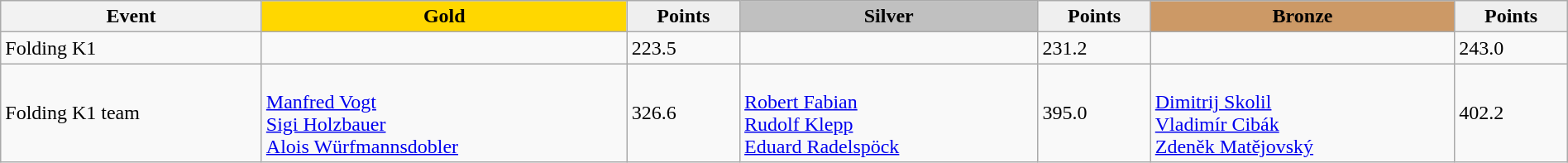<table class="wikitable" width=100%>
<tr>
<th>Event</th>
<td align=center bgcolor="gold"><strong>Gold</strong></td>
<td align=center bgcolor="EFEFEF"><strong>Points</strong></td>
<td align=center bgcolor="silver"><strong>Silver</strong></td>
<td align=center bgcolor="EFEFEF"><strong>Points</strong></td>
<td align=center bgcolor="CC9966"><strong>Bronze</strong></td>
<td align=center bgcolor="EFEFEF"><strong>Points</strong></td>
</tr>
<tr>
<td>Folding K1</td>
<td></td>
<td>223.5</td>
<td></td>
<td>231.2</td>
<td></td>
<td>243.0</td>
</tr>
<tr>
<td>Folding K1 team</td>
<td><br><a href='#'>Manfred Vogt</a><br><a href='#'>Sigi Holzbauer</a><br><a href='#'>Alois Würfmannsdobler</a></td>
<td>326.6</td>
<td><br><a href='#'>Robert Fabian</a><br><a href='#'>Rudolf Klepp</a><br><a href='#'>Eduard Radelspöck</a></td>
<td>395.0</td>
<td><br><a href='#'>Dimitrij Skolil</a><br><a href='#'>Vladimír Cibák</a><br><a href='#'>Zdeněk Matějovský</a></td>
<td>402.2</td>
</tr>
</table>
